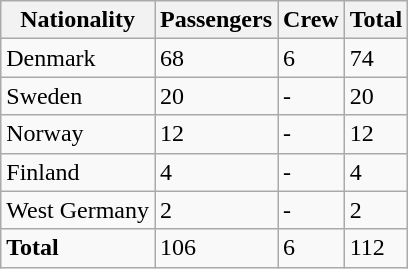<table class="wikitable">
<tr>
<th>Nationality</th>
<th>Passengers</th>
<th>Crew</th>
<th>Total</th>
</tr>
<tr>
<td>Denmark</td>
<td>68</td>
<td>6</td>
<td>74</td>
</tr>
<tr>
<td>Sweden</td>
<td>20</td>
<td>-</td>
<td>20</td>
</tr>
<tr>
<td>Norway</td>
<td>12</td>
<td>-</td>
<td>12</td>
</tr>
<tr>
<td>Finland</td>
<td>4</td>
<td>-</td>
<td>4</td>
</tr>
<tr>
<td>West Germany</td>
<td>2</td>
<td>-</td>
<td>2</td>
</tr>
<tr>
<td><strong>Total</strong></td>
<td>106</td>
<td>6</td>
<td>112</td>
</tr>
</table>
